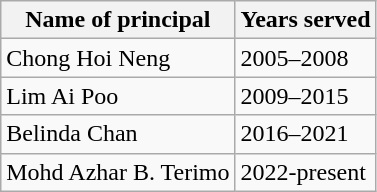<table class="wikitable">
<tr>
<th>Name of principal</th>
<th>Years served</th>
</tr>
<tr>
<td>Chong Hoi Neng</td>
<td>2005–2008</td>
</tr>
<tr>
<td>Lim Ai Poo</td>
<td>2009–2015</td>
</tr>
<tr>
<td>Belinda Chan</td>
<td>2016–2021</td>
</tr>
<tr>
<td>Mohd Azhar B. Terimo</td>
<td>2022-present</td>
</tr>
</table>
